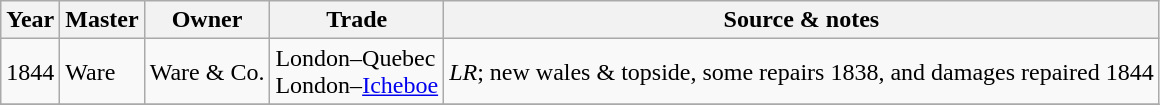<table class=" wikitable">
<tr>
<th>Year</th>
<th>Master</th>
<th>Owner</th>
<th>Trade</th>
<th>Source & notes</th>
</tr>
<tr>
<td>1844</td>
<td>Ware</td>
<td>Ware & Co.</td>
<td>London–Quebec<br>London–<a href='#'>Icheboe</a></td>
<td><em>LR</em>; new wales & topside, some repairs 1838, and damages repaired 1844</td>
</tr>
<tr>
</tr>
</table>
